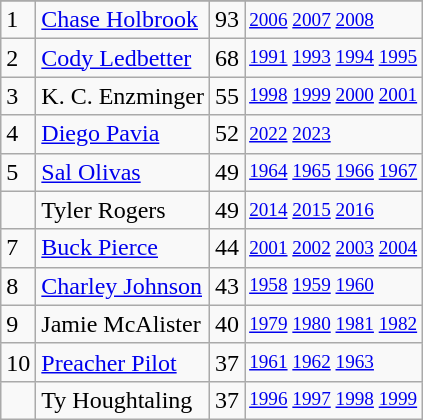<table class="wikitable">
<tr>
</tr>
<tr>
<td>1</td>
<td><a href='#'>Chase Holbrook</a></td>
<td><abbr>93</abbr></td>
<td style="font-size:80%;"><a href='#'>2006</a> <a href='#'>2007</a> <a href='#'>2008</a></td>
</tr>
<tr>
<td>2</td>
<td><a href='#'>Cody Ledbetter</a></td>
<td><abbr>68</abbr></td>
<td style="font-size:80%;"><a href='#'>1991</a> <a href='#'>1993</a> <a href='#'>1994</a> <a href='#'>1995</a></td>
</tr>
<tr>
<td>3</td>
<td>K. C. Enzminger</td>
<td><abbr>55</abbr></td>
<td style="font-size:80%;"><a href='#'>1998</a> <a href='#'>1999</a> <a href='#'>2000</a> <a href='#'>2001</a></td>
</tr>
<tr>
<td>4</td>
<td><a href='#'>Diego Pavia</a></td>
<td><abbr>52</abbr></td>
<td style="font-size:80%;"><a href='#'>2022</a> <a href='#'>2023</a></td>
</tr>
<tr>
<td>5</td>
<td><a href='#'>Sal Olivas</a></td>
<td><abbr>49</abbr></td>
<td style="font-size:80%;"><a href='#'>1964</a> <a href='#'>1965</a> <a href='#'>1966</a> <a href='#'>1967</a></td>
</tr>
<tr>
<td></td>
<td>Tyler Rogers</td>
<td><abbr>49</abbr></td>
<td style="font-size:80%;"><a href='#'>2014</a> <a href='#'>2015</a> <a href='#'>2016</a></td>
</tr>
<tr>
<td>7</td>
<td><a href='#'>Buck Pierce</a></td>
<td><abbr>44</abbr></td>
<td style="font-size:80%;"><a href='#'>2001</a> <a href='#'>2002</a> <a href='#'>2003</a> <a href='#'>2004</a></td>
</tr>
<tr>
<td>8</td>
<td><a href='#'>Charley Johnson</a></td>
<td><abbr>43</abbr></td>
<td style="font-size:80%;"><a href='#'>1958</a> <a href='#'>1959</a> <a href='#'>1960</a></td>
</tr>
<tr>
<td>9</td>
<td>Jamie McAlister</td>
<td><abbr>40</abbr></td>
<td style="font-size:80%;"><a href='#'>1979</a> <a href='#'>1980</a> <a href='#'>1981</a> <a href='#'>1982</a></td>
</tr>
<tr>
<td>10</td>
<td><a href='#'>Preacher Pilot</a></td>
<td><abbr>37</abbr></td>
<td style="font-size:80%;"><a href='#'>1961</a> <a href='#'>1962</a> <a href='#'>1963</a></td>
</tr>
<tr>
<td></td>
<td>Ty Houghtaling</td>
<td><abbr>37</abbr></td>
<td style="font-size:80%;"><a href='#'>1996</a> <a href='#'>1997</a> <a href='#'>1998</a> <a href='#'>1999</a></td>
</tr>
</table>
